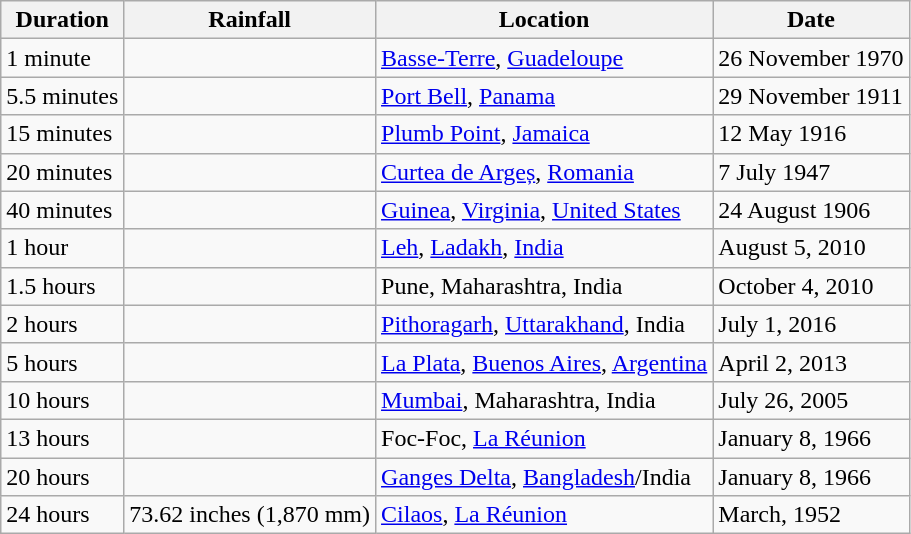<table class="wikitable sortable">
<tr>
<th>Duration</th>
<th>Rainfall</th>
<th>Location</th>
<th>Date</th>
</tr>
<tr>
<td>1 minute</td>
<td></td>
<td><a href='#'>Basse-Terre</a>, <a href='#'>Guadeloupe</a></td>
<td>26 November 1970</td>
</tr>
<tr>
<td>5.5 minutes</td>
<td></td>
<td><a href='#'>Port Bell</a>, <a href='#'>Panama</a></td>
<td>29 November 1911</td>
</tr>
<tr>
<td>15 minutes</td>
<td></td>
<td><a href='#'>Plumb Point</a>, <a href='#'>Jamaica</a></td>
<td>12 May 1916</td>
</tr>
<tr>
<td>20 minutes</td>
<td></td>
<td><a href='#'>Curtea de Argeș</a>, <a href='#'>Romania</a></td>
<td>7 July 1947</td>
</tr>
<tr>
<td>40 minutes</td>
<td></td>
<td><a href='#'>Guinea</a>, <a href='#'>Virginia</a>, <a href='#'>United States</a></td>
<td>24 August 1906</td>
</tr>
<tr>
<td>1 hour</td>
<td></td>
<td><a href='#'>Leh</a>, <a href='#'>Ladakh</a>, <a href='#'>India</a></td>
<td>August 5, 2010 </td>
</tr>
<tr>
<td>1.5 hours</td>
<td></td>
<td>Pune, Maharashtra, India</td>
<td>October 4, 2010 </td>
</tr>
<tr>
<td>2 hours</td>
<td></td>
<td><a href='#'>Pithoragarh</a>, <a href='#'>Uttarakhand</a>, India</td>
<td>July 1, 2016</td>
</tr>
<tr>
<td>5 hours</td>
<td></td>
<td><a href='#'>La Plata</a>, <a href='#'>Buenos Aires</a>, <a href='#'>Argentina</a></td>
<td>April 2, 2013 </td>
</tr>
<tr>
<td>10 hours</td>
<td></td>
<td><a href='#'>Mumbai</a>, Maharashtra, India</td>
<td>July 26, 2005</td>
</tr>
<tr>
<td>13 hours</td>
<td></td>
<td>Foc-Foc, <a href='#'>La Réunion</a></td>
<td>January 8, 1966</td>
</tr>
<tr>
<td>20 hours</td>
<td></td>
<td><a href='#'>Ganges Delta</a>, <a href='#'>Bangladesh</a>/India</td>
<td>January 8, 1966</td>
</tr>
<tr>
<td>24 hours</td>
<td>73.62 inches (1,870 mm)</td>
<td><a href='#'>Cilaos</a>, <a href='#'>La Réunion</a></td>
<td>March, 1952</td>
</tr>
</table>
